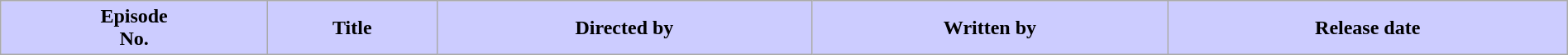<table class="wikitable plainrowheaders" style="width:100%;">
<tr>
<th ! style="background:#ccccff;">Episode<br>No.</th>
<th ! style="background:#ccccff;">Title</th>
<th ! style="background:#ccccff;">Directed by</th>
<th ! style="background:#ccccff;">Written by</th>
<th ! style="background:#ccccff;">Release date<br>
























</th>
</tr>
</table>
